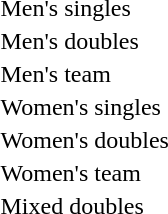<table>
<tr>
<td>Men's singles</td>
<td></td>
<td></td>
<td></td>
</tr>
<tr>
<td>Men's doubles</td>
<td></td>
<td></td>
<td></td>
</tr>
<tr>
<td>Men's team</td>
<td></td>
<td></td>
<td></td>
</tr>
<tr>
<td>Women's singles</td>
<td></td>
<td></td>
<td></td>
</tr>
<tr>
<td>Women's doubles</td>
<td></td>
<td></td>
<td></td>
</tr>
<tr>
<td>Women's team</td>
<td></td>
<td></td>
<td></td>
</tr>
<tr>
<td>Mixed doubles</td>
<td></td>
<td></td>
<td></td>
</tr>
</table>
